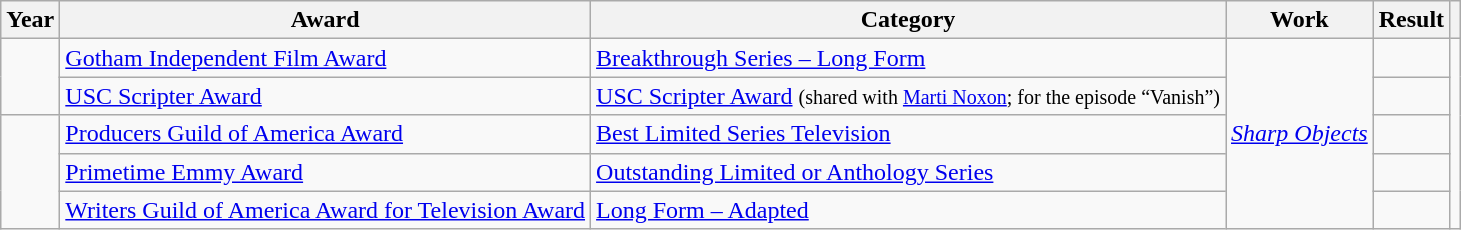<table class="wikitable sortable plainrowheaders">
<tr>
<th scope="col">Year</th>
<th scope="col">Award</th>
<th scope="col">Category</th>
<th scope="col">Work</th>
<th scope="col">Result</th>
<th scope="col" class="unsortable"></th>
</tr>
<tr>
<td rowspan=2></td>
<td><a href='#'>Gotham Independent Film Award</a></td>
<td><a href='#'>Breakthrough Series – Long Form</a></td>
<td rowspan=5><em><a href='#'>Sharp Objects</a></em></td>
<td></td>
<td rowspan=5></td>
</tr>
<tr>
<td><a href='#'>USC Scripter Award</a></td>
<td><a href='#'>USC Scripter Award</a> <small>(shared with <a href='#'>Marti Noxon</a>; for the episode “Vanish”)</small></td>
<td></td>
</tr>
<tr>
<td rowspan=3></td>
<td><a href='#'>Producers Guild of America Award</a></td>
<td><a href='#'>Best Limited Series Television</a></td>
<td></td>
</tr>
<tr>
<td><a href='#'>Primetime Emmy Award</a></td>
<td><a href='#'>Outstanding Limited or Anthology Series</a></td>
<td></td>
</tr>
<tr>
<td><a href='#'>Writers Guild of America Award for Television Award</a></td>
<td><a href='#'>Long Form – Adapted</a></td>
<td></td>
</tr>
</table>
